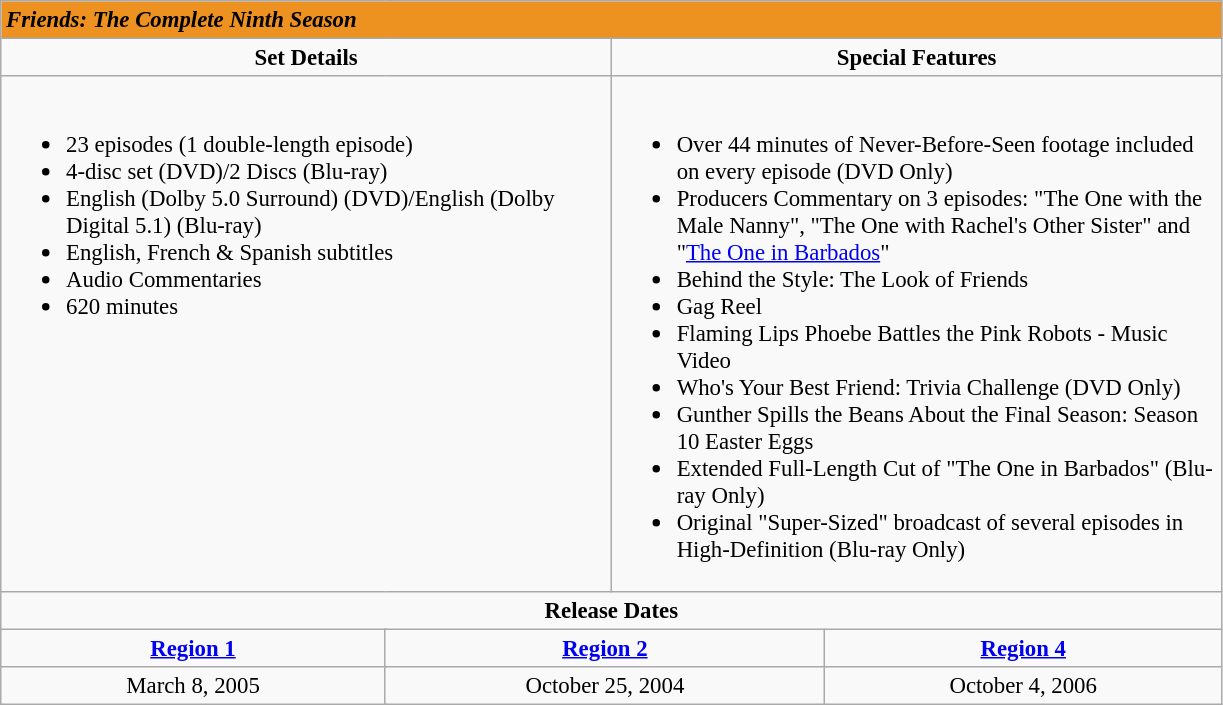<table class="wikitable" style="font-size: 95%;">
<tr style="background: #ED9121;">
<td colspan="6"><span><strong><em>Friends: The Complete Ninth Season</em></strong></span></td>
</tr>
<tr style="vertical-align:top; text-align:center;">
<td style="width:400px;" colspan="3"><strong>Set Details</strong></td>
<td style="width:400px; " colspan="3"><strong>Special Features</strong></td>
</tr>
<tr valign="top">
<td colspan="3"  style="text-align:left; width:400px;"><br><ul><li>23 episodes (1 double-length episode)</li><li>4-disc set (DVD)/2 Discs (Blu-ray)</li><li>English (Dolby 5.0 Surround) (DVD)/English (Dolby Digital 5.1) (Blu-ray)</li><li>English, French & Spanish subtitles</li><li>Audio Commentaries</li><li>620 minutes</li></ul></td>
<td colspan="3"  style="text-align:left; width:400px;"><br><ul><li>Over 44 minutes of Never-Before-Seen footage included on every episode (DVD Only)</li><li>Producers Commentary on 3 episodes: "The One with the Male Nanny", "The One with Rachel's Other Sister" and "<a href='#'>The One in Barbados</a>"</li><li>Behind the Style: The Look of Friends</li><li>Gag Reel</li><li>Flaming Lips Phoebe Battles the Pink Robots - Music Video</li><li>Who's Your Best Friend: Trivia Challenge (DVD Only)</li><li>Gunther Spills the Beans About the Final Season: Season 10 Easter Eggs</li><li>Extended Full-Length Cut of "The One in Barbados" (Blu-ray Only)</li><li>Original "Super-Sized" broadcast of several episodes in High-Definition (Blu-ray Only)</li></ul></td>
</tr>
<tr>
<td colspan="6" style="text-align:center;"><strong>Release Dates</strong></td>
</tr>
<tr>
<td colspan="2" style="text-align:center;"><strong><a href='#'>Region 1</a></strong></td>
<td colspan="2" style="text-align:center;"><strong><a href='#'>Region 2</a></strong></td>
<td colspan="2" style="text-align:center;"><strong><a href='#'>Region 4</a></strong></td>
</tr>
<tr style="text-align:center;">
<td colspan="2">March 8, 2005</td>
<td colspan="2">October 25, 2004</td>
<td colspan="2">October 4, 2006</td>
</tr>
</table>
